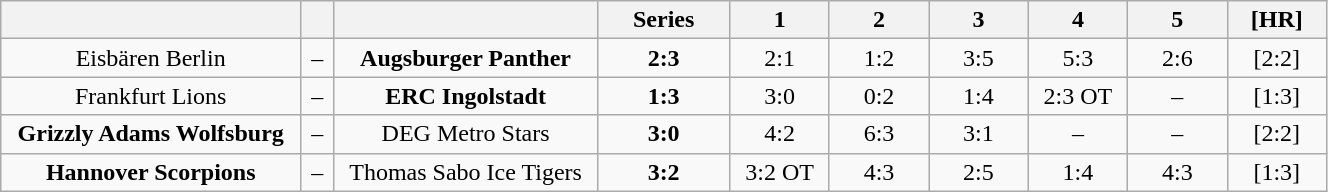<table class="wikitable" width="70%">
<tr class="hintergrundfarbe5">
<th style="width:22,5%;"></th>
<th style="width:2.5%;"></th>
<th style="width:22,5%;"></th>
<th style="width:10%;">Series</th>
<th style="width:7.5%;">1</th>
<th style="width:7.5%;">2</th>
<th style="width:7.5%;">3</th>
<th style="width:7.5%;">4</th>
<th style="width:7.5%;">5</th>
<th style="width:7.5%;">[HR]</th>
</tr>
<tr align="center">
<td>Eisbären Berlin</td>
<td>–</td>
<td><strong>Augsburger Panther</strong></td>
<td><strong>2:3</strong></td>
<td>2:1</td>
<td>1:2</td>
<td>3:5</td>
<td>5:3</td>
<td>2:6</td>
<td>[2:2]</td>
</tr>
<tr align="center">
<td>Frankfurt Lions</td>
<td>–</td>
<td><strong>ERC Ingolstadt</strong></td>
<td><strong>1:3</strong></td>
<td>3:0</td>
<td>0:2</td>
<td>1:4</td>
<td>2:3 OT</td>
<td>–</td>
<td>[1:3]</td>
</tr>
<tr align="center">
<td><strong>Grizzly Adams Wolfsburg</strong></td>
<td>–</td>
<td>DEG Metro Stars</td>
<td><strong>3:0</strong></td>
<td>4:2</td>
<td>6:3</td>
<td>3:1</td>
<td>–</td>
<td>–</td>
<td>[2:2]</td>
</tr>
<tr align="center">
<td><strong>Hannover Scorpions</strong></td>
<td>–</td>
<td>Thomas Sabo Ice Tigers</td>
<td><strong>3:2</strong></td>
<td>3:2 OT</td>
<td>4:3</td>
<td>2:5</td>
<td>1:4</td>
<td>4:3</td>
<td>[1:3]</td>
</tr>
</table>
